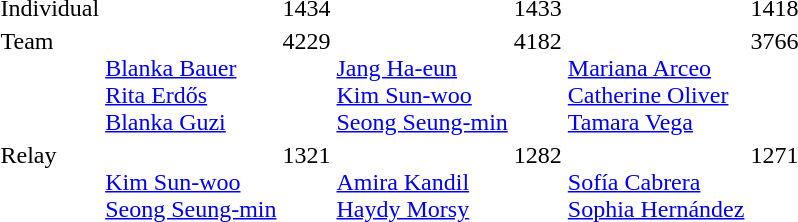<table>
<tr style="vertical-align:top;">
<td>Individual</td>
<td></td>
<td>1434</td>
<td></td>
<td>1433</td>
<td></td>
<td>1418</td>
</tr>
<tr style="vertical-align:top;">
<td>Team</td>
<td><br><a href='#'>Blanka Bauer</a><br><a href='#'>Rita Erdős</a><br><a href='#'>Blanka Guzi</a></td>
<td>4229</td>
<td><br><a href='#'>Jang Ha-eun</a><br><a href='#'>Kim Sun-woo</a><br><a href='#'>Seong Seung-min</a></td>
<td>4182</td>
<td><br><a href='#'>Mariana Arceo</a><br><a href='#'>Catherine Oliver</a><br><a href='#'>Tamara Vega</a></td>
<td>3766</td>
</tr>
<tr style="vertical-align:top;">
<td>Relay</td>
<td><br><a href='#'>Kim Sun-woo</a><br><a href='#'>Seong Seung-min</a></td>
<td>1321</td>
<td><br><a href='#'>Amira Kandil</a><br><a href='#'>Haydy Morsy</a></td>
<td>1282</td>
<td><br><a href='#'>Sofía Cabrera</a><br><a href='#'>Sophia Hernández</a></td>
<td>1271</td>
</tr>
</table>
